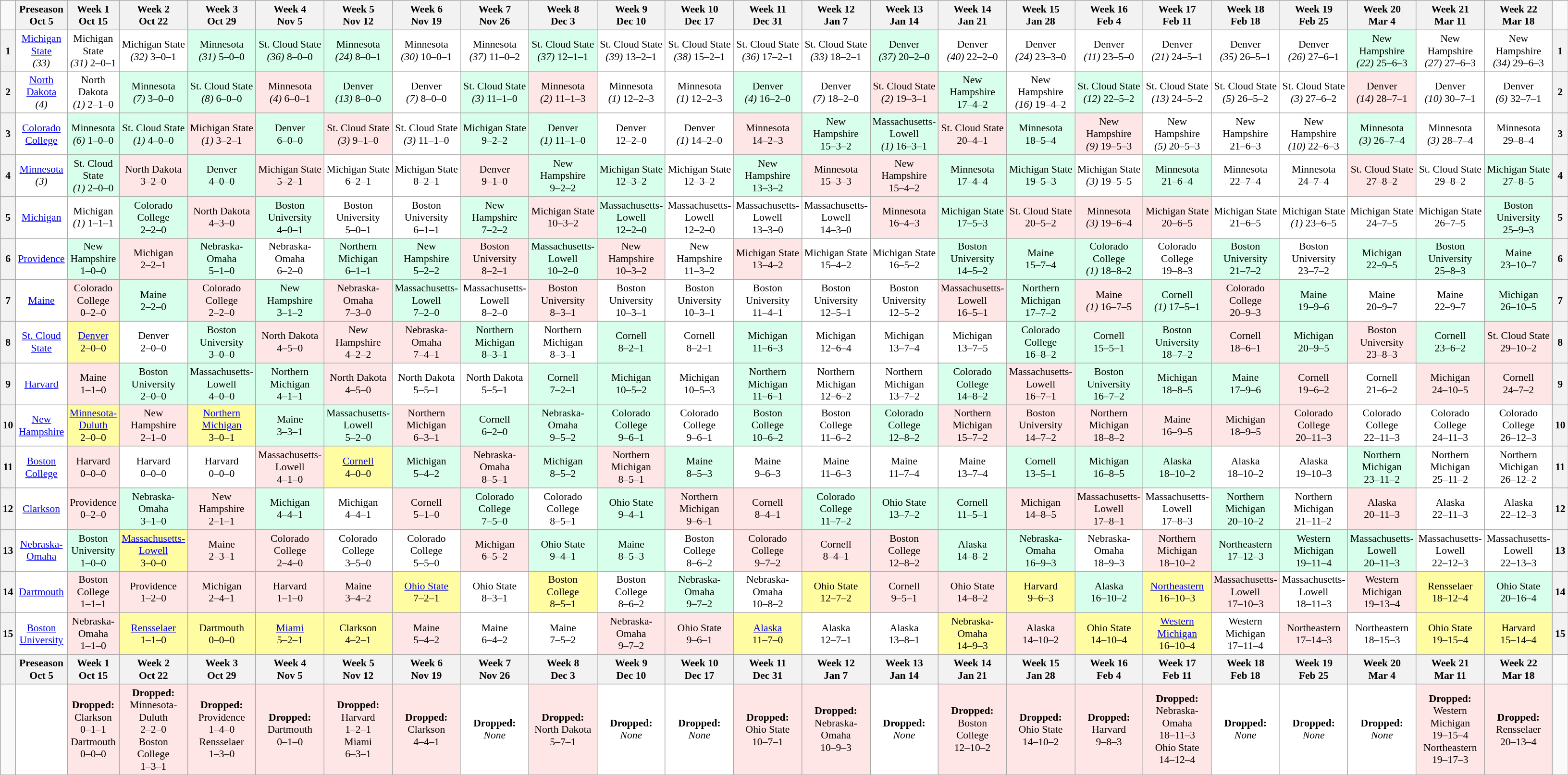<table class="wikitable" style="text-align:center; font-size:90%;">
<tr>
<td></td>
<th>Preseason<br>Oct 5</th>
<th>Week 1<br>Oct 15</th>
<th>Week 2<br>Oct 22</th>
<th>Week 3<br>Oct 29</th>
<th>Week 4<br>Nov 5</th>
<th>Week 5<br>Nov 12</th>
<th>Week 6<br>Nov 19</th>
<th>Week 7<br>Nov 26</th>
<th>Week 8<br>Dec 3</th>
<th>Week 9<br>Dec 10</th>
<th>Week 10<br>Dec 17</th>
<th>Week 11<br>Dec 31</th>
<th>Week 12<br>Jan 7</th>
<th>Week 13<br>Jan 14</th>
<th>Week 14<br>Jan 21</th>
<th>Week 15<br>Jan 28</th>
<th>Week 16<br>Feb 4</th>
<th>Week 17<br>Feb 11</th>
<th>Week 18<br>Feb 18</th>
<th>Week 19<br>Feb 25</th>
<th>Week 20<br>Mar 4</th>
<th>Week 21<br>Mar 11</th>
<th>Week 22<br>Mar 18</th>
<td></td>
</tr>
<tr>
<th>1</th>
<td bgcolor=white><a href='#'>Michigan State</a><br><em>(33)</em></td>
<td bgcolor=white>Michigan State<br><em>(31)</em> 2–0–1</td>
<td bgcolor=white>Michigan State<br><em>(32)</em> 3–0–1</td>
<td bgcolor=D8FFEB>Minnesota<br><em>(31)</em> 5–0–0</td>
<td bgcolor=D8FFEB>St. Cloud State<br><em>(36)</em> 8–0–0</td>
<td bgcolor=D8FFEB>Minnesota<br><em>(24)</em> 8–0–1</td>
<td bgcolor=white>Minnesota<br><em>(30)</em> 10–0–1</td>
<td bgcolor=white>Minnesota<br><em>(37)</em> 11–0–2</td>
<td bgcolor=D8FFEB>St. Cloud State<br><em>(37)</em> 12–1–1</td>
<td bgcolor=white>St. Cloud State<br><em>(39)</em> 13–2–1</td>
<td bgcolor=white>St. Cloud State<br><em>(38)</em> 15–2–1</td>
<td bgcolor=white>St. Cloud State<br><em>(36)</em> 17–2–1</td>
<td bgcolor=white>St. Cloud State<br><em>(33)</em> 18–2–1</td>
<td bgcolor=D8FFEB>Denver<br><em>(37)</em> 20–2–0</td>
<td bgcolor=white>Denver<br><em>(40)</em> 22–2–0</td>
<td bgcolor=white>Denver<br><em>(24)</em> 23–3–0</td>
<td bgcolor=white>Denver<br><em>(11)</em> 23–5–0</td>
<td bgcolor=white>Denver<br><em>(21)</em> 24–5–1</td>
<td bgcolor=white>Denver<br><em>(35)</em> 26–5–1</td>
<td bgcolor=white>Denver<br><em>(26)</em> 27–6–1</td>
<td bgcolor=D8FFEB>New Hampshire<br><em>(22)</em> 25–6–3</td>
<td bgcolor=white>New Hampshire<br><em>(27)</em> 27–6–3</td>
<td bgcolor=white>New Hampshire<br><em>(34)</em> 29–6–3</td>
<th>1</th>
</tr>
<tr>
<th>2</th>
<td bgcolor=white><a href='#'>North Dakota</a><br><em>(4)</em></td>
<td bgcolor=white>North Dakota<br><em>(1)</em> 2–1–0</td>
<td bgcolor=D8FFEB>Minnesota<br><em>(7)</em> 3–0–0</td>
<td bgcolor=D8FFEB>St. Cloud State<br><em>(8)</em> 6–0–0</td>
<td bgcolor=FFE6E6>Minnesota<br><em>(4)</em> 6–0–1</td>
<td bgcolor=D8FFEB>Denver<br><em>(13)</em> 8–0–0</td>
<td bgcolor=white>Denver<br><em>(7)</em> 8–0–0</td>
<td bgcolor=D8FFEB>St. Cloud State<br><em>(3)</em> 11–1–0</td>
<td bgcolor=FFE6E6>Minnesota<br><em>(2)</em> 11–1–3</td>
<td bgcolor=white>Minnesota<br><em>(1)</em> 12–2–3</td>
<td bgcolor=white>Minnesota<br><em>(1)</em> 12–2–3</td>
<td bgcolor=D8FFEB>Denver<br><em>(4)</em> 16–2–0</td>
<td bgcolor=white>Denver<br><em>(7)</em> 18–2–0</td>
<td bgcolor=FFE6E6>St. Cloud State<br><em>(2)</em> 19–3–1</td>
<td bgcolor=D8FFEB>New Hampshire<br>17–4–2</td>
<td bgcolor=white>New Hampshire<br><em>(16)</em> 19–4–2</td>
<td bgcolor=D8FFEB>St. Cloud State<br><em>(12)</em> 22–5–2</td>
<td bgcolor=white>St. Cloud State<br><em>(13)</em> 24–5–2</td>
<td bgcolor=white>St. Cloud State<br><em>(5)</em> 26–5–2</td>
<td bgcolor=white>St. Cloud State<br><em>(3)</em> 27–6–2</td>
<td bgcolor=FFE6E6>Denver<br><em>(14)</em> 28–7–1</td>
<td bgcolor=white>Denver<br><em>(10)</em> 30–7–1</td>
<td bgcolor=white>Denver<br><em>(6)</em> 32–7–1</td>
<th>2</th>
</tr>
<tr>
<th>3</th>
<td bgcolor=white><a href='#'>Colorado College</a></td>
<td bgcolor=D8FFEB>Minnesota<br><em>(6)</em> 1–0–0</td>
<td bgcolor=D8FFEB>St. Cloud State<br><em>(1)</em> 4–0–0</td>
<td bgcolor=FFE6E6>Michigan State<br><em>(1)</em> 3–2–1</td>
<td bgcolor=D8FFEB>Denver<br>6–0–0</td>
<td bgcolor=FFE6E6>St. Cloud State<br><em>(3)</em> 9–1–0</td>
<td bgcolor=white>St. Cloud State<br><em>(3)</em> 11–1–0</td>
<td bgcolor=D8FFEB>Michigan State<br>9–2–2</td>
<td bgcolor=D8FFEB>Denver<br><em>(1)</em> 11–1–0</td>
<td bgcolor=white>Denver<br>12–2–0</td>
<td bgcolor=white>Denver<br><em>(1)</em> 14–2–0</td>
<td bgcolor=FFE6E6>Minnesota<br>14–2–3</td>
<td bgcolor=D8FFEB>New Hampshire<br>15–3–2</td>
<td bgcolor=D8FFEB>Massachusetts-Lowell<br><em>(1)</em> 16–3–1</td>
<td bgcolor=FFE6E6>St. Cloud State<br>20–4–1</td>
<td bgcolor=D8FFEB>Minnesota<br>18–5–4</td>
<td bgcolor=FFE6E6>New Hampshire<br><em>(9)</em> 19–5–3</td>
<td bgcolor=white>New Hampshire<br><em>(5)</em> 20–5–3</td>
<td bgcolor=white>New Hampshire<br>21–6–3</td>
<td bgcolor=white>New Hampshire<br><em>(10)</em> 22–6–3</td>
<td bgcolor=D8FFEB>Minnesota<br><em>(3)</em> 26–7–4</td>
<td bgcolor=white>Minnesota<br><em>(3)</em> 28–7–4</td>
<td bgcolor=white>Minnesota<br>29–8–4</td>
<th>3</th>
</tr>
<tr>
<th>4</th>
<td bgcolor=white><a href='#'>Minnesota</a><br><em>(3)</em></td>
<td bgcolor=D8FFEB>St. Cloud State<br><em>(1)</em> 2–0–0</td>
<td bgcolor=FFE6E6>North Dakota<br>3–2–0</td>
<td bgcolor=D8FFEB>Denver<br>4–0–0</td>
<td bgcolor=FFE6E6>Michigan State<br>5–2–1</td>
<td bgcolor=white>Michigan State<br>6–2–1</td>
<td bgcolor=white>Michigan State<br>8–2–1</td>
<td bgcolor=FFE6E6>Denver<br>9–1–0</td>
<td bgcolor=D8FFEB>New Hampshire<br>9–2–2</td>
<td bgcolor=D8FFEB>Michigan State<br>12–3–2</td>
<td bgcolor=white>Michigan State<br>12–3–2</td>
<td bgcolor=D8FFEB>New Hampshire<br>13–3–2</td>
<td bgcolor=FFE6E6>Minnesota<br>15–3–3</td>
<td bgcolor=FFE6E6>New Hampshire<br>15–4–2</td>
<td bgcolor=D8FFEB>Minnesota<br>17–4–4</td>
<td bgcolor=D8FFEB>Michigan State<br>19–5–3</td>
<td bgcolor=white>Michigan State<br><em>(3)</em> 19–5–5</td>
<td bgcolor=D8FFEB>Minnesota<br>21–6–4</td>
<td bgcolor=white>Minnesota<br>22–7–4</td>
<td bgcolor=white>Minnesota<br>24–7–4</td>
<td bgcolor=FFE6E6>St. Cloud State<br>27–8–2</td>
<td bgcolor=white>St. Cloud State<br>29–8–2</td>
<td bgcolor=D8FFEB>Michigan State<br>27–8–5</td>
<th>4</th>
</tr>
<tr>
<th>5</th>
<td bgcolor=white><a href='#'>Michigan</a></td>
<td bgcolor=white>Michigan<br><em>(1)</em> 1–1–1</td>
<td bgcolor=D8FFEB>Colorado College<br>2–2–0</td>
<td bgcolor=FFE6E6>North Dakota<br>4–3–0</td>
<td bgcolor=D8FFEB>Boston University<br>4–0–1</td>
<td bgcolor=white>Boston University<br>5–0–1</td>
<td bgcolor=white>Boston University<br>6–1–1</td>
<td bgcolor=D8FFEB>New Hampshire<br>7–2–2</td>
<td bgcolor=FFE6E6>Michigan State<br>10–3–2</td>
<td bgcolor=D8FFEB>Massachusetts-Lowell<br>12–2–0</td>
<td bgcolor=white>Massachusetts-Lowell<br>12–2–0</td>
<td bgcolor=white>Massachusetts-Lowell<br>13–3–0</td>
<td bgcolor=white>Massachusetts-Lowell<br>14–3–0</td>
<td bgcolor=FFE6E6>Minnesota<br>16–4–3</td>
<td bgcolor=D8FFEB>Michigan State<br>17–5–3</td>
<td bgcolor=FFE6E6>St. Cloud State<br>20–5–2</td>
<td bgcolor=FFE6E6>Minnesota<br><em>(3)</em> 19–6–4</td>
<td bgcolor=FFE6E6>Michigan State<br>20–6–5</td>
<td bgcolor=white>Michigan State<br>21–6–5</td>
<td bgcolor=white>Michigan State<br><em>(1)</em> 23–6–5</td>
<td bgcolor=white>Michigan State<br>24–7–5</td>
<td bgcolor=white>Michigan State<br>26–7–5</td>
<td bgcolor=D8FFEB>Boston University<br>25–9–3</td>
<th>5</th>
</tr>
<tr>
<th>6</th>
<td bgcolor=white><a href='#'>Providence</a></td>
<td bgcolor=D8FFEB>New Hampshire<br>1–0–0</td>
<td bgcolor=FFE6E6>Michigan<br>2–2–1</td>
<td bgcolor=D8FFEB>Nebraska-Omaha<br>5–1–0</td>
<td bgcolor=white>Nebraska-Omaha<br>6–2–0</td>
<td bgcolor=D8FFEB>Northern Michigan<br>6–1–1</td>
<td bgcolor=D8FFEB>New Hampshire<br>5–2–2</td>
<td bgcolor=FFE6E6>Boston University<br>8–2–1</td>
<td bgcolor=D8FFEB>Massachusetts-Lowell<br>10–2–0</td>
<td bgcolor=FFE6E6>New Hampshire<br>10–3–2</td>
<td bgcolor=white>New Hampshire<br>11–3–2</td>
<td bgcolor=FFE6E6>Michigan State<br>13–4–2</td>
<td bgcolor=white>Michigan State<br>15–4–2</td>
<td bgcolor=white>Michigan State<br>16–5–2</td>
<td bgcolor=D8FFEB>Boston University<br>14–5–2</td>
<td bgcolor=D8FFEB>Maine<br>15–7–4</td>
<td bgcolor=D8FFEB>Colorado College<br><em>(1)</em> 18–8–2</td>
<td bgcolor=white>Colorado College<br>19–8–3</td>
<td bgcolor=D8FFEB>Boston University<br>21–7–2</td>
<td bgcolor=white>Boston University<br>23–7–2</td>
<td bgcolor=D8FFEB>Michigan<br>22–9–5</td>
<td bgcolor=D8FFEB>Boston University<br>25–8–3</td>
<td bgcolor=D8FFEB>Maine<br>23–10–7</td>
<th>6</th>
</tr>
<tr>
<th>7</th>
<td bgcolor=white><a href='#'>Maine</a></td>
<td bgcolor=FFE6E6>Colorado College<br>0–2–0</td>
<td bgcolor=D8FFEB>Maine<br>2–2–0</td>
<td bgcolor=FFE6E6>Colorado College<br>2–2–0</td>
<td bgcolor=D8FFEB>New Hampshire<br>3–1–2</td>
<td bgcolor=FFE6E6>Nebraska-Omaha<br>7–3–0</td>
<td bgcolor=D8FFEB>Massachusetts-Lowell<br>7–2–0</td>
<td bgcolor=white>Massachusetts-Lowell<br>8–2–0</td>
<td bgcolor=FFE6E6>Boston University<br>8–3–1</td>
<td bgcolor=white>Boston University<br>10–3–1</td>
<td bgcolor=white>Boston University<br>10–3–1</td>
<td bgcolor=white>Boston University<br>11–4–1</td>
<td bgcolor=white>Boston University<br>12–5–1</td>
<td bgcolor=white>Boston University<br>12–5–2</td>
<td bgcolor=FFE6E6>Massachusetts-Lowell<br>16–5–1</td>
<td bgcolor=D8FFEB>Northern Michigan<br>17–7–2</td>
<td bgcolor=FFE6E6>Maine<br><em>(1)</em> 16–7–5</td>
<td bgcolor=D8FFEB>Cornell<br><em>(1)</em> 17–5–1</td>
<td bgcolor=FFE6E6>Colorado College<br>20–9–3</td>
<td bgcolor=D8FFEB>Maine<br>19–9–6</td>
<td bgcolor=white>Maine<br>20–9–7</td>
<td bgcolor=white>Maine<br>22–9–7</td>
<td bgcolor=D8FFEB>Michigan<br>26–10–5</td>
<th>7</th>
</tr>
<tr>
<th>8</th>
<td bgcolor=white><a href='#'>St. Cloud State</a></td>
<td bgcolor=FFFCA2><a href='#'>Denver</a><br>2–0–0</td>
<td bgcolor=white>Denver<br>2–0–0</td>
<td bgcolor=D8FFEB>Boston University<br>3–0–0</td>
<td bgcolor=FFE6E6>North Dakota<br>4–5–0</td>
<td bgcolor=FFE6E6>New Hampshire<br>4–2–2</td>
<td bgcolor=FFE6E6>Nebraska-Omaha<br>7–4–1</td>
<td bgcolor=D8FFEB>Northern Michigan<br>8–3–1</td>
<td bgcolor=white>Northern Michigan<br>8–3–1</td>
<td bgcolor=D8FFEB>Cornell<br>8–2–1</td>
<td bgcolor=white>Cornell<br>8–2–1</td>
<td bgcolor=D8FFEB>Michigan<br>11–6–3</td>
<td bgcolor=white>Michigan<br>12–6–4</td>
<td bgcolor=white>Michigan<br>13–7–4</td>
<td bgcolor=white>Michigan<br>13–7–5</td>
<td bgcolor=D8FFEB>Colorado College<br>16–8–2</td>
<td bgcolor=D8FFEB>Cornell<br>15–5–1</td>
<td bgcolor=D8FFEB>Boston University<br>18–7–2</td>
<td bgcolor=FFE6E6>Cornell<br>18–6–1</td>
<td bgcolor=D8FFEB>Michigan<br>20–9–5</td>
<td bgcolor=FFE6E6>Boston University<br>23–8–3</td>
<td bgcolor=D8FFEB>Cornell<br>23–6–2</td>
<td bgcolor=FFE6E6>St. Cloud State<br>29–10–2</td>
<th>8</th>
</tr>
<tr>
<th>9</th>
<td bgcolor=white><a href='#'>Harvard</a></td>
<td bgcolor=FFE6E6>Maine<br>1–1–0</td>
<td bgcolor=D8FFEB>Boston University<br>2–0–0</td>
<td bgcolor=D8FFEB>Massachusetts-Lowell<br>4–0–0</td>
<td bgcolor=D8FFEB>Northern Michigan<br>4–1–1</td>
<td bgcolor=FFE6E6>North Dakota<br>4–5–0</td>
<td bgcolor=white>North Dakota<br>5–5–1</td>
<td bgcolor=white>North Dakota<br>5–5–1</td>
<td bgcolor=D8FFEB>Cornell<br>7–2–1</td>
<td bgcolor=D8FFEB>Michigan<br>10–5–2</td>
<td bgcolor=white>Michigan<br>10–5–3</td>
<td bgcolor=D8FFEB>Northern Michigan<br>11–6–1</td>
<td bgcolor=white>Northern Michigan<br>12–6–2</td>
<td bgcolor=white>Northern Michigan<br>13–7–2</td>
<td bgcolor=D8FFEB>Colorado College<br>14–8–2</td>
<td bgcolor=FFE6E6>Massachusetts-Lowell<br>16–7–1</td>
<td bgcolor=D8FFEB>Boston University<br>16–7–2</td>
<td bgcolor=D8FFEB>Michigan<br>18–8–5</td>
<td bgcolor=D8FFEB>Maine<br>17–9–6</td>
<td bgcolor=FFE6E6>Cornell<br>19–6–2</td>
<td bgcolor=white>Cornell<br>21–6–2</td>
<td bgcolor=FFE6E6>Michigan<br>24–10–5</td>
<td bgcolor=FFE6E6>Cornell<br>24–7–2</td>
<th>9</th>
</tr>
<tr>
<th>10</th>
<td bgcolor=white><a href='#'>New Hampshire</a></td>
<td bgcolor=FFFCA2><a href='#'>Minnesota-Duluth</a><br>2–0–0</td>
<td bgcolor=FFE6E6>New Hampshire<br>2–1–0</td>
<td bgcolor=FFFCA2><a href='#'>Northern Michigan</a><br>3–0–1</td>
<td bgcolor=D8FFEB>Maine<br>3–3–1</td>
<td bgcolor=D8FFEB>Massachusetts-Lowell<br>5–2–0</td>
<td bgcolor=FFE6E6>Northern Michigan<br>6–3–1</td>
<td bgcolor=D8FFEB>Cornell<br>6–2–0</td>
<td bgcolor=D8FFEB>Nebraska-Omaha<br>9–5–2</td>
<td bgcolor=D8FFEB>Colorado College<br>9–6–1</td>
<td bgcolor=white>Colorado College<br>9–6–1</td>
<td bgcolor=D8FFEB>Boston College<br>10–6–2</td>
<td bgcolor=white>Boston College<br>11–6–2</td>
<td bgcolor=D8FFEB>Colorado College<br>12–8–2</td>
<td bgcolor=FFE6E6>Northern Michigan<br>15–7–2</td>
<td bgcolor=FFE6E6>Boston University<br>14–7–2</td>
<td bgcolor=FFE6E6>Northern Michigan<br>18–8–2</td>
<td bgcolor=FFE6E6>Maine<br>16–9–5</td>
<td bgcolor=FFE6E6>Michigan<br>18–9–5</td>
<td bgcolor=FFE6E6>Colorado College<br>20–11–3</td>
<td bgcolor=white>Colorado College<br>22–11–3</td>
<td bgcolor=white>Colorado College<br>24–11–3</td>
<td bgcolor=white>Colorado College<br>26–12–3</td>
<th>10</th>
</tr>
<tr>
<th>11</th>
<td bgcolor=white><a href='#'>Boston College</a></td>
<td bgcolor=FFE6E6>Harvard<br>0–0–0</td>
<td bgcolor=white>Harvard<br>0–0–0</td>
<td bgcolor=white>Harvard<br>0–0–0</td>
<td bgcolor=FFE6E6>Massachusetts-Lowell<br>4–1–0</td>
<td bgcolor=FFFCA2><a href='#'>Cornell</a><br>4–0–0</td>
<td bgcolor=D8FFEB>Michigan<br>5–4–2</td>
<td bgcolor=FFE6E6>Nebraska-Omaha<br>8–5–1</td>
<td bgcolor=D8FFEB>Michigan<br>8–5–2</td>
<td bgcolor=FFE6E6>Northern Michigan<br>8–5–1</td>
<td bgcolor=D8FFEB>Maine<br>8–5–3</td>
<td bgcolor=white>Maine<br>9–6–3</td>
<td bgcolor=white>Maine<br>11–6–3</td>
<td bgcolor=white>Maine<br>11–7–4</td>
<td bgcolor=white>Maine<br>13–7–4</td>
<td bgcolor=D8FFEB>Cornell<br>13–5–1</td>
<td bgcolor=D8FFEB>Michigan<br>16–8–5</td>
<td bgcolor=D8FFEB>Alaska<br>18–10–2</td>
<td bgcolor=white>Alaska<br>18–10–2</td>
<td bgcolor=white>Alaska<br>19–10–3</td>
<td bgcolor=D8FFEB>Northern Michigan<br>23–11–2</td>
<td bgcolor=white>Northern Michigan<br>25–11–2</td>
<td bgcolor=white>Northern Michigan<br>26–12–2</td>
<th>11</th>
</tr>
<tr>
<th>12</th>
<td bgcolor=white><a href='#'>Clarkson</a></td>
<td bgcolor=FFE6E6>Providence<br>0–2–0</td>
<td bgcolor=D8FFEB>Nebraska-Omaha<br>3–1–0</td>
<td bgcolor=FFE6E6>New Hampshire<br>2–1–1</td>
<td bgcolor=D8FFEB>Michigan<br>4–4–1</td>
<td bgcolor=white>Michigan<br>4–4–1</td>
<td bgcolor=FFE6E6>Cornell<br>5–1–0</td>
<td bgcolor=D8FFEB>Colorado College<br>7–5–0</td>
<td bgcolor=white>Colorado College<br>8–5–1</td>
<td bgcolor=D8FFEB>Ohio State<br>9–4–1</td>
<td bgcolor=FFE6E6>Northern Michigan<br>9–6–1</td>
<td bgcolor=FFE6E6>Cornell<br>8–4–1</td>
<td bgcolor=D8FFEB>Colorado College<br>11–7–2</td>
<td bgcolor=D8FFEB>Ohio State<br>13–7–2</td>
<td bgcolor=D8FFEB>Cornell<br>11–5–1</td>
<td bgcolor=FFE6E6>Michigan<br>14–8–5</td>
<td bgcolor=FFE6E6>Massachusetts-Lowell<br>17–8–1</td>
<td bgcolor=white>Massachusetts-Lowell<br>17–8–3</td>
<td bgcolor=D8FFEB>Northern Michigan<br>20–10–2</td>
<td bgcolor=white>Northern Michigan<br>21–11–2</td>
<td bgcolor=FFE6E6>Alaska<br>20–11–3</td>
<td bgcolor=white>Alaska<br>22–11–3</td>
<td bgcolor=white>Alaska<br>22–12–3</td>
<th>12</th>
</tr>
<tr>
<th>13</th>
<td bgcolor=white><a href='#'>Nebraska-Omaha</a></td>
<td bgcolor=D8FFEB>Boston University<br>1–0–0</td>
<td bgcolor=FFFCA2><a href='#'>Massachusetts-Lowell</a><br>3–0–0</td>
<td bgcolor=FFE6E6>Maine<br>2–3–1</td>
<td bgcolor=FFE6E6>Colorado College<br>2–4–0</td>
<td bgcolor=white>Colorado College<br>3–5–0</td>
<td bgcolor=white>Colorado College<br>5–5–0</td>
<td bgcolor=FFE6E6>Michigan<br>6–5–2</td>
<td bgcolor=D8FFEB>Ohio State<br>9–4–1</td>
<td bgcolor=D8FFEB>Maine<br>8–5–3</td>
<td bgcolor=white>Boston College<br>8–6–2</td>
<td bgcolor=FFE6E6>Colorado College<br>9–7–2</td>
<td bgcolor=FFE6E6>Cornell<br>8–4–1</td>
<td bgcolor=FFE6E6>Boston College<br>12–8–2</td>
<td bgcolor=D8FFEB>Alaska<br>14–8–2</td>
<td bgcolor=D8FFEB>Nebraska-Omaha<br>16–9–3</td>
<td bgcolor=white>Nebraska-Omaha<br>18–9–3</td>
<td bgcolor=FFE6E6>Northern Michigan<br>18–10–2</td>
<td bgcolor=D8FFEB>Northeastern<br>17–12–3</td>
<td bgcolor=D8FFEB>Western Michigan<br>19–11–4</td>
<td bgcolor=D8FFEB>Massachusetts-Lowell<br>20–11–3</td>
<td bgcolor=white>Massachusetts-Lowell<br>22–12–3</td>
<td bgcolor=white>Massachusetts-Lowell<br>22–13–3</td>
<th>13</th>
</tr>
<tr>
<th>14</th>
<td bgcolor=white><a href='#'>Dartmouth</a></td>
<td bgcolor=FFE6E6>Boston College<br>1–1–1</td>
<td bgcolor=FFE6E6>Providence<br>1–2–0</td>
<td bgcolor=FFE6E6>Michigan<br>2–4–1</td>
<td bgcolor=FFE6E6>Harvard<br>1–1–0</td>
<td bgcolor=FFE6E6>Maine<br>3–4–2</td>
<td bgcolor=FFFCA2><a href='#'>Ohio State</a><br>7–2–1</td>
<td bgcolor=white>Ohio State<br>8–3–1</td>
<td bgcolor=FFFCA2>Boston College<br>8–5–1</td>
<td bgcolor=white>Boston College<br>8–6–2</td>
<td bgcolor=D8FFEB>Nebraska-Omaha<br>9–7–2</td>
<td bgcolor=white>Nebraska-Omaha<br>10–8–2</td>
<td bgcolor=FFFCA2>Ohio State<br>12–7–2</td>
<td bgcolor=FFE6E6>Cornell<br>9–5–1</td>
<td bgcolor=FFE6E6>Ohio State<br>14–8–2</td>
<td bgcolor=FFFCA2>Harvard<br>9–6–3</td>
<td bgcolor=D8FFEB>Alaska<br>16–10–2</td>
<td bgcolor=FFFCA2><a href='#'>Northeastern</a><br>16–10–3</td>
<td bgcolor=FFE6E6>Massachusetts-Lowell<br>17–10–3</td>
<td bgcolor=white>Massachusetts-Lowell<br>18–11–3</td>
<td bgcolor=FFE6E6>Western Michigan<br>19–13–4</td>
<td bgcolor=FFFCA2>Rensselaer<br>18–12–4</td>
<td bgcolor=D8FFEB>Ohio State<br>20–16–4</td>
<th>14</th>
</tr>
<tr>
<th>15</th>
<td bgcolor=white><a href='#'>Boston University</a></td>
<td bgcolor=FFE6E6>Nebraska-Omaha<br>1–1–0</td>
<td bgcolor=FFFCA2><a href='#'>Rensselaer</a><br>1–1–0</td>
<td bgcolor=FFFCA2>Dartmouth<br>0–0–0</td>
<td bgcolor=FFFCA2><a href='#'>Miami</a><br>5–2–1</td>
<td bgcolor=FFFCA2>Clarkson<br>4–2–1</td>
<td bgcolor=FFE6E6>Maine<br>5–4–2</td>
<td bgcolor=white>Maine<br>6–4–2</td>
<td bgcolor=white>Maine<br>7–5–2</td>
<td bgcolor=FFE6E6>Nebraska-Omaha<br>9–7–2</td>
<td bgcolor=FFE6E6>Ohio State<br>9–6–1</td>
<td bgcolor=FFFCA2><a href='#'>Alaska</a><br>11–7–0</td>
<td bgcolor=white>Alaska<br>12–7–1</td>
<td bgcolor=white>Alaska<br>13–8–1</td>
<td bgcolor=FFFCA2>Nebraska-Omaha<br>14–9–3</td>
<td bgcolor=FFE6E6>Alaska<br>14–10–2</td>
<td bgcolor=FFFCA2>Ohio State<br>14–10–4</td>
<td bgcolor=FFFCA2><a href='#'>Western Michigan</a><br>16–10–4</td>
<td bgcolor=white>Western Michigan<br>17–11–4</td>
<td bgcolor=FFE6E6>Northeastern<br>17–14–3</td>
<td bgcolor=white>Northeastern<br>18–15–3</td>
<td bgcolor=FFFCA2>Ohio State<br>19–15–4</td>
<td bgcolor=FFFCA2>Harvard<br>15–14–4</td>
<th>15</th>
</tr>
<tr>
<th></th>
<th>Preseason<br>Oct 5</th>
<th>Week 1<br>Oct 15</th>
<th>Week 2<br>Oct 22</th>
<th>Week 3<br>Oct 29</th>
<th>Week 4<br>Nov 5</th>
<th>Week 5<br>Nov 12</th>
<th>Week 6<br>Nov 19</th>
<th>Week 7<br>Nov 26</th>
<th>Week 8<br>Dec 3</th>
<th>Week 9<br>Dec 10</th>
<th>Week 10<br>Dec 17</th>
<th>Week 11<br>Dec 31</th>
<th>Week 12<br>Jan 7</th>
<th>Week 13<br>Jan 14</th>
<th>Week 14<br>Jan 21</th>
<th>Week 15<br>Jan 28</th>
<th>Week 16<br>Feb 4</th>
<th>Week 17<br>Feb 11</th>
<th>Week 18<br>Feb 18</th>
<th>Week 19<br>Feb 25</th>
<th>Week 20<br>Mar 4</th>
<th>Week 21<br>Mar 11</th>
<th>Week 22<br>Mar 18</th>
<td></td>
</tr>
<tr>
<td></td>
<td bgcolor=white></td>
<td bgcolor=FFE6E6><strong>Dropped:</strong><br>Clarkson<br>0–1–1<br>Dartmouth<br>0–0–0</td>
<td bgcolor=FFE6E6><strong>Dropped:</strong><br>Minnesota-Duluth<br>2–2–0<br>Boston College<br>1–3–1</td>
<td bgcolor=FFE6E6><strong>Dropped:</strong><br>Providence<br>1–4–0<br>Rensselaer<br>1–3–0</td>
<td bgcolor=FFE6E6><strong>Dropped:</strong><br>Dartmouth<br>0–1–0</td>
<td bgcolor=FFE6E6><strong>Dropped:</strong><br>Harvard<br>1–2–1<br>Miami<br>6–3–1</td>
<td bgcolor=FFE6E6><strong>Dropped:</strong><br>Clarkson<br>4–4–1</td>
<td bgcolor=white><strong>Dropped:</strong><br><em>None</em></td>
<td bgcolor=FFE6E6><strong>Dropped:</strong><br>North Dakota<br>5–7–1</td>
<td bgcolor=white><strong>Dropped:</strong><br><em>None</em></td>
<td bgcolor=white><strong>Dropped:</strong><br><em>None</em></td>
<td bgcolor=FFE6E6><strong>Dropped:</strong><br>Ohio State<br>10–7–1</td>
<td bgcolor=FFE6E6><strong>Dropped:</strong><br>Nebraska-Omaha<br>10–9–3</td>
<td bgcolor=white><strong>Dropped:</strong><br><em>None</em></td>
<td bgcolor=FFE6E6><strong>Dropped:</strong><br>Boston College<br>12–10–2</td>
<td bgcolor=FFE6E6><strong>Dropped:</strong><br>Ohio State<br>14–10–2</td>
<td bgcolor=FFE6E6><strong>Dropped:</strong><br>Harvard<br>9–8–3</td>
<td bgcolor=FFE6E6><strong>Dropped:</strong><br>Nebraska-Omaha<br>18–11–3<br>Ohio State<br>14–12–4</td>
<td bgcolor=white><strong>Dropped:</strong><br><em>None</em></td>
<td bgcolor=white><strong>Dropped:</strong><br><em>None</em></td>
<td bgcolor=white><strong>Dropped:</strong><br><em>None</em></td>
<td bgcolor=FFE6E6><strong>Dropped:</strong><br>Western Michigan<br>19–15–4<br>Northeastern<br>19–17–3</td>
<td bgcolor=FFE6E6><strong>Dropped:</strong><br>Rensselaer<br>20–13–4</td>
<td></td>
</tr>
</table>
